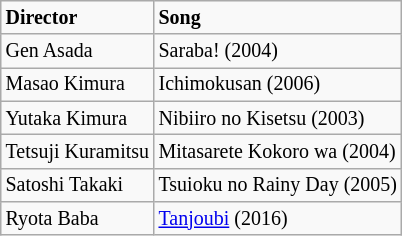<table class=wikitable style="font-size:smaller;">
<tr>
<td><strong>Director</strong></td>
<td><strong>Song</strong></td>
</tr>
<tr>
<td>Gen Asada</td>
<td>Saraba! (2004)</td>
</tr>
<tr>
<td>Masao Kimura</td>
<td>Ichimokusan (2006)</td>
</tr>
<tr>
<td>Yutaka Kimura</td>
<td Sutekina, Ano Hito>Nibiiro no Kisetsu (2003)</td>
</tr>
<tr>
<td>Tetsuji Kuramitsu</td>
<td>Mitasarete Kokoro wa (2004)</td>
</tr>
<tr>
<td>Satoshi Takaki</td>
<td Hajimari no Kisetsu>Tsuioku no Rainy Day (2005)</td>
</tr>
<tr>
<td>Ryota Baba</td>
<td><a href='#'>Tanjoubi</a> (2016)</td>
</tr>
</table>
